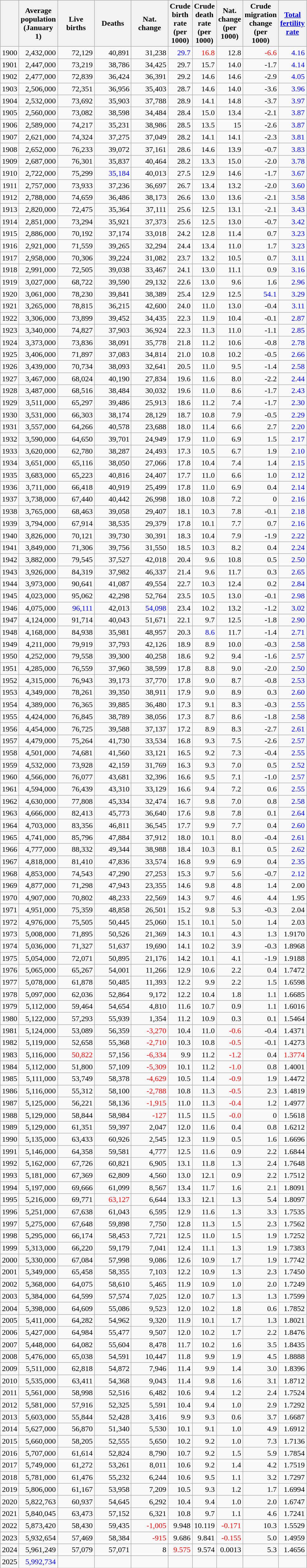<table class="wikitable sortable" style="text-align: right;">
<tr>
<th></th>
<th width="50pt">Average population (January 1)</th>
<th width="70pt">Live births</th>
<th width="70pt">Deaths</th>
<th width="70pt">Nat. change</th>
<th width="40pt">Crude birth rate (per 1000)</th>
<th width="40pt">Crude death rate (per 1000)</th>
<th width="40pt">Nat. change (per 1000)</th>
<th width="40pt">Crude migration change (per 1000)</th>
<th width="40pt"><a href='#'>Total fertility rate</a></th>
</tr>
<tr>
<td>1900</td>
<td align="right">2,432,000</td>
<td align="right">72,129</td>
<td align="right">40,891</td>
<td align="right">31,238</td>
<td style="color:blue;">29.7</td>
<td style="color:red;">16.8</td>
<td align="right">12.8</td>
<td style="color: red">-6.6</td>
<td style="color: blue" align="right">4.16</td>
</tr>
<tr>
<td>1901</td>
<td align="right">2,447,000 </td>
<td align="right">73,219</td>
<td align="right">38,786</td>
<td align="right">34,425</td>
<td align="right">29.7</td>
<td align="right">15.7</td>
<td align="right">14.0</td>
<td>-1.7</td>
<td style="color: blue" align="right">4.14</td>
</tr>
<tr>
<td>1902</td>
<td align="right">2,477,000</td>
<td align="right">72,839</td>
<td align="right">36,424</td>
<td align="right">36,391</td>
<td align="right">29.2</td>
<td align="right">14.6</td>
<td align="right">14.6</td>
<td>-2.9</td>
<td style="color: blue" align="right">4.05</td>
</tr>
<tr>
<td>1903</td>
<td align="right">2,506,000</td>
<td align="right">72,351</td>
<td align="right">36,956</td>
<td align="right">35,403</td>
<td align="right">28.7</td>
<td align="right">14.6</td>
<td align="right">14.0</td>
<td>-3.6</td>
<td style="color: blue" align="right">3.96</td>
</tr>
<tr>
<td>1904</td>
<td align="right">2,532,000</td>
<td align="right">73,692</td>
<td align="right">35,903</td>
<td align="right">37,788</td>
<td align="right">28.9</td>
<td align="right">14.1</td>
<td align="right">14.8</td>
<td>-3.7</td>
<td style="color: blue" align="right">3.97</td>
</tr>
<tr>
<td>1905</td>
<td align="right">2,560,000</td>
<td align="right">73,082</td>
<td align="right">38,598</td>
<td align="right">34,484</td>
<td align="right">28.4</td>
<td align="right">15.0</td>
<td align="right">13.4</td>
<td>-2.1</td>
<td style="color: blue" align="right">3.87</td>
</tr>
<tr>
<td>1906</td>
<td align="right">2,589,000</td>
<td align="right">74,217</td>
<td align="right">35,231</td>
<td align="right">38,986</td>
<td align="right">28.5</td>
<td align="right">13.5</td>
<td>15</td>
<td>-2.6</td>
<td style="color: blue">3.87</td>
</tr>
<tr>
<td>1907</td>
<td align="right">2,621,000</td>
<td align="right">74,324</td>
<td align="right">37,275</td>
<td align="right">37,049</td>
<td align="right">28.2</td>
<td align="right">14.1</td>
<td align="right">14.1</td>
<td>-2.3</td>
<td style="color: blue" align="right">3.81</td>
</tr>
<tr>
<td>1908</td>
<td align="right">2,652,000</td>
<td align="right">76,233</td>
<td align="right">39,072</td>
<td align="right">37,161</td>
<td align="right">28.6</td>
<td align="right">14.6</td>
<td align="right">13.9</td>
<td>-0.7</td>
<td style="color: blue" align="right">3.83</td>
</tr>
<tr>
<td>1909</td>
<td align="right">2,687,000</td>
<td align="right">76,301</td>
<td align="right">35,837</td>
<td align="right">40,464</td>
<td align="right">28.2</td>
<td align="right">13.3</td>
<td align="right">15.0</td>
<td>-2.0</td>
<td style="color: blue" align="right">3.78</td>
</tr>
<tr>
<td>1910</td>
<td align="right">2,722,000</td>
<td align="right">75,299</td>
<td style="color: blue" align="right">35,184</td>
<td align="right">40,013</td>
<td align="right">27.5</td>
<td align="right">12.9</td>
<td align="right">14.6</td>
<td>-1.7</td>
<td style="color: blue" align="right">3.67</td>
</tr>
<tr>
<td>1911</td>
<td align="right">2,757,000</td>
<td align="right">73,933</td>
<td align="right">37,236</td>
<td align="right">36,697</td>
<td align="right">26.7</td>
<td align="right">13.4</td>
<td align="right">13.2</td>
<td>-2.0</td>
<td style="color: blue" align="right">3.60</td>
</tr>
<tr>
<td>1912</td>
<td align="right">2,788,000</td>
<td align="right">74,659</td>
<td align="right">36,486</td>
<td align="right">38,173</td>
<td align="right">26.6</td>
<td align="right">13.0</td>
<td align="right">13.6</td>
<td>-2.1</td>
<td style="color: blue" align="right">3.58</td>
</tr>
<tr>
<td>1913</td>
<td align="right">2,820,000</td>
<td align="right">72,475</td>
<td align="right">35,364</td>
<td align="right">37,111</td>
<td align="right">25.6</td>
<td align="right">12.5</td>
<td align="right">13.1</td>
<td>-2.1</td>
<td style="color: blue" align="right">3.43</td>
</tr>
<tr>
<td>1914</td>
<td align="right">2,851,000</td>
<td align="right">73,294</td>
<td align="right">35,921</td>
<td align="right">37,373</td>
<td align="right">25.6</td>
<td align="right">12.5</td>
<td align="right">13.0</td>
<td>-0.7</td>
<td style="color: blue" align="right">3.42</td>
</tr>
<tr>
<td>1915</td>
<td align="right">2,886,000</td>
<td align="right">70,192</td>
<td align="right">37,174</td>
<td align="right">33,018</td>
<td align="right">24.2</td>
<td align="right">12.8</td>
<td align="right">11.4</td>
<td>0.7</td>
<td style="color: blue" align="right">3.23</td>
</tr>
<tr>
<td>1916</td>
<td align="right">2,921,000</td>
<td align="right">71,559</td>
<td align="right">39,265</td>
<td align="right">32,294</td>
<td align="right">24.4</td>
<td align="right">13.4</td>
<td align="right">11.0</td>
<td>1.7</td>
<td style="color: blue" align="right">3.23</td>
</tr>
<tr>
<td>1917</td>
<td align="right">2,958,000</td>
<td align="right">70,306</td>
<td align="right">39,224</td>
<td align="right">31,082</td>
<td align="right">23.7</td>
<td align="right">13.2</td>
<td align="right">10.5</td>
<td>0.7</td>
<td style="color: blue" align="right">3.11</td>
</tr>
<tr>
<td>1918</td>
<td align="right">2,991,000</td>
<td align="right">72,505</td>
<td align="right">39,038</td>
<td align="right">33,467</td>
<td align="right">24.1</td>
<td align="right">13.0</td>
<td align="right">11.1</td>
<td>0.9</td>
<td style="color: blue" align="right">3.16</td>
</tr>
<tr>
<td>1919</td>
<td align="right">3,027,000</td>
<td align="right">68,722</td>
<td align="right">39,590</td>
<td align="right">29,132</td>
<td align="right">22.6</td>
<td align="right">13.0</td>
<td align="right">9.6</td>
<td>1.6</td>
<td style="color: blue" align="right">2.96</td>
</tr>
<tr>
<td>1920</td>
<td align="right">3,061,000</td>
<td align="right">78,230</td>
<td align="right">39,841</td>
<td align="right">38,389</td>
<td align="right">25.4</td>
<td align="right">12.9</td>
<td align="right">12.5</td>
<td style="color: blue">54.1</td>
<td style="color: blue" align="right">3.29</td>
</tr>
<tr>
<td>1921</td>
<td align="right">3,265,000</td>
<td align="right">78,815</td>
<td align="right">36,215</td>
<td align="right">42,600</td>
<td align="right">24.0</td>
<td align="right">11.0</td>
<td align="right">13.0</td>
<td>-0.4</td>
<td style="color: blue" align="right">3.11</td>
</tr>
<tr>
<td>1922</td>
<td align="right">3,306,000</td>
<td align="right">73,899</td>
<td align="right">39,452</td>
<td align="right">34,435</td>
<td align="right">22.3</td>
<td align="right">11.9</td>
<td align="right">10.4</td>
<td>-0.1</td>
<td style="color: blue" align="right">2.87</td>
</tr>
<tr>
<td>1923</td>
<td align="right">3,340,000</td>
<td align="right">74,827</td>
<td align="right">37,903</td>
<td align="right">36,924</td>
<td align="right">22.3</td>
<td align="right">11.3</td>
<td align="right">11.0</td>
<td>-1.1</td>
<td style="color: blue" align="right">2.85</td>
</tr>
<tr>
<td>1924</td>
<td align="right">3,373,000</td>
<td align="right">73,836</td>
<td align="right">38,091</td>
<td align="right">35,778</td>
<td align="right">21.8</td>
<td align="right">11.2</td>
<td align="right">10.6</td>
<td>-0.8</td>
<td style="color: blue" align="right">2.78</td>
</tr>
<tr>
<td>1925</td>
<td align="right">3,406,000</td>
<td align="right">71,897</td>
<td align="right">37,083</td>
<td align="right">34,814</td>
<td align="right">21.0</td>
<td align="right">10.8</td>
<td align="right">10.2</td>
<td>-0.5</td>
<td style="color: blue" align="right">2.66</td>
</tr>
<tr>
<td>1926</td>
<td align="right">3,439,000</td>
<td align="right">70,734</td>
<td align="right">38,093</td>
<td align="right">32,641</td>
<td align="right">20.5</td>
<td align="right">11.0</td>
<td align="right">9.5</td>
<td>-1.4</td>
<td style="color: blue" align="right">2.58</td>
</tr>
<tr>
<td>1927</td>
<td align="right">3,467,000</td>
<td align="right">68,024</td>
<td align="right">40,190</td>
<td align="right">27,834</td>
<td align="right">19.6</td>
<td align="right">11.6</td>
<td align="right">8.0</td>
<td>-2.2</td>
<td style="color: blue" align="right">2.44</td>
</tr>
<tr>
<td>1928</td>
<td align="right">3,487,000</td>
<td align="right">68,516</td>
<td align="right">38,484</td>
<td align="right">30,032</td>
<td align="right">19.6</td>
<td align="right">11.0</td>
<td align="right">8.6</td>
<td>-1.7</td>
<td style="color: blue" align="right">2.43</td>
</tr>
<tr>
<td>1929</td>
<td align="right">3,511,000</td>
<td align="right">65,297</td>
<td align="right">39,486</td>
<td align="right">25,913</td>
<td align="right">18.6</td>
<td align="right">11.2</td>
<td align="right">7.4</td>
<td>-1.7</td>
<td style="color: blue" align="right">2.30</td>
</tr>
<tr>
<td>1930</td>
<td align="right">3,531,000</td>
<td align="right">66,303</td>
<td align="right">38,174</td>
<td align="right">28,129</td>
<td align="right">18.7</td>
<td align="right">10.8</td>
<td align="right">7.9</td>
<td>-0.5</td>
<td style="color: blue" align="right">2.29</td>
</tr>
<tr>
<td>1931</td>
<td align="right">3,557,000</td>
<td align="right">64,266</td>
<td align="right">40,578</td>
<td align="right">23,688</td>
<td align="right">18.0</td>
<td align="right">11.4</td>
<td align="right">6.6</td>
<td>2.7</td>
<td style="color: blue" align="right">2.20</td>
</tr>
<tr>
<td>1932</td>
<td align="right">3,590,000</td>
<td align="right">64,650</td>
<td align="right">39,701</td>
<td align="right">24,949</td>
<td align="right">17.9</td>
<td align="right">11.0</td>
<td align="right">6.9</td>
<td>1.5</td>
<td style="color: blue" align="right">2.17</td>
</tr>
<tr>
<td>1933</td>
<td align="right">3,620,000</td>
<td align="right">62,780</td>
<td align="right">38,287</td>
<td align="right">24,493</td>
<td align="right">17.3</td>
<td align="right">10.5</td>
<td align="right">6.7</td>
<td>1.9</td>
<td style="color: blue" align="right">2.10</td>
</tr>
<tr>
<td>1934</td>
<td align="right">3,651,000</td>
<td align="right">65,116</td>
<td align="right">38,050</td>
<td align="right">27,066</td>
<td align="right">17.8</td>
<td align="right">10.4</td>
<td align="right">7.4</td>
<td>1.4</td>
<td style="color: blue" align="right">2.15</td>
</tr>
<tr>
<td>1935</td>
<td align="right">3,683,000</td>
<td align="right">65,223</td>
<td align="right">40,816</td>
<td align="right">24,407</td>
<td align="right">17.7</td>
<td align="right">11.0</td>
<td align="right">6.6</td>
<td>1.0</td>
<td style="color: blue" align="right">2.12</td>
</tr>
<tr>
<td>1936</td>
<td align="right">3,711,000</td>
<td align="right">66,418</td>
<td align="right">40,919</td>
<td align="right">25,499</td>
<td align="right">17.8</td>
<td align="right">11.0</td>
<td align="right">6.9</td>
<td>0.4</td>
<td style="color: blue" align="right">2.14</td>
</tr>
<tr>
<td>1937</td>
<td align="right">3,738,000</td>
<td align="right">67,440</td>
<td align="right">40,442</td>
<td align="right">26,998</td>
<td align="right">18.0</td>
<td align="right">10.8</td>
<td align="right">7.2</td>
<td>0</td>
<td style="color: blue" align="right">2.16</td>
</tr>
<tr>
<td>1938</td>
<td align="right">3,765,000</td>
<td align="right">68,463</td>
<td align="right">39,058</td>
<td align="right">29,407</td>
<td align="right">18.1</td>
<td align="right">10.3</td>
<td align="right">7.8</td>
<td>-0.1</td>
<td style="color: blue" align="right">2.18</td>
</tr>
<tr>
<td>1939</td>
<td align="right">3,794,000</td>
<td align="right">67,914</td>
<td align="right">38,535</td>
<td align="right">29,379</td>
<td align="right">17.8</td>
<td align="right">10.1</td>
<td align="right">7.7</td>
<td>0.7</td>
<td style="color: blue" align="right">2.16</td>
</tr>
<tr>
<td>1940</td>
<td align="right">3,826,000</td>
<td align="right">70,121</td>
<td align="right">39,730</td>
<td align="right">30,391</td>
<td align="right">18.3</td>
<td align="right">10.4</td>
<td align="right">7.9</td>
<td>-1.9</td>
<td style="color: blue" align="right">2.22</td>
</tr>
<tr>
<td>1941</td>
<td align="right">3,849,000</td>
<td align="right">71,306</td>
<td align="right">39,756</td>
<td align="right">31,550</td>
<td align="right">18.5</td>
<td align="right">10.3</td>
<td align="right">8.2</td>
<td>0.4</td>
<td style="color: blue" align="right">2.24</td>
</tr>
<tr>
<td>1942</td>
<td align="right">3,882,000</td>
<td align="right">79,545</td>
<td align="right">37,527</td>
<td align="right">42,018</td>
<td align="right">20.4</td>
<td align="right">9.6</td>
<td align="right">10.8</td>
<td>0.5</td>
<td style="color: blue" align="right">2.50</td>
</tr>
<tr>
<td>1943</td>
<td align="right">3,926,000</td>
<td align="right">84,319</td>
<td align="right">37,982</td>
<td align="right">46,337</td>
<td align="right">21.4</td>
<td align="right">9.6</td>
<td align="right">11.7</td>
<td>0.3</td>
<td style="color: blue" align="right">2.65</td>
</tr>
<tr>
<td>1944</td>
<td align="right">3,973,000</td>
<td align="right">90,641</td>
<td align="right">41,087</td>
<td align="right">49,554</td>
<td align="right">22.7</td>
<td align="right">10.3</td>
<td align="right">12.4</td>
<td>0.2</td>
<td style="color: blue" align="right">2.84</td>
</tr>
<tr>
<td>1945</td>
<td align="right">4,023,000</td>
<td align="right">95,062</td>
<td align="right">42,298</td>
<td align="right">52,764</td>
<td align="right">23.5</td>
<td align="right">10.5</td>
<td align="right">13.0</td>
<td>-0.1</td>
<td style="color: blue" align="right">2.98</td>
</tr>
<tr>
<td>1946</td>
<td align="right">4,075,000</td>
<td style="color: blue" align="right">96,111</td>
<td align="right">42,013</td>
<td style="color: blue" align="right">54,098</td>
<td align="right">23.4</td>
<td align="right">10.2</td>
<td align="right">13.2</td>
<td>-1.2</td>
<td style="color: blue" align="right">3.02</td>
</tr>
<tr>
<td>1947</td>
<td align="right">4,124,000</td>
<td align="right">91,714</td>
<td align="right">40,043</td>
<td align="right">51,671</td>
<td align="right">22.1</td>
<td align="right">9.7</td>
<td align="right">12.5</td>
<td>-1.8</td>
<td style="color: blue" align="right">2.90</td>
</tr>
<tr>
<td>1948</td>
<td align="right">4,168,000</td>
<td align="right">84,938</td>
<td align="right">35,981</td>
<td align="right">48,957</td>
<td align="right">20.3</td>
<td style="color:blue;">8.6</td>
<td align="right">11.7</td>
<td>-1.4</td>
<td style="color: blue" align="right">2.71</td>
</tr>
<tr>
<td>1949</td>
<td align="right">4,211,000</td>
<td align="right">79,919</td>
<td align="right">37,793</td>
<td align="right">42,126</td>
<td align="right">18.9</td>
<td align="right">8.9</td>
<td align="right">10.0</td>
<td>-0.3</td>
<td style="color: blue" align="right">2.58</td>
</tr>
<tr>
<td>1950</td>
<td align="right">4,252,000</td>
<td align="right">79,558</td>
<td align="right">39,300</td>
<td align="right">40,258</td>
<td align="right">18.6</td>
<td align="right">9.2</td>
<td align="right">9.4</td>
<td>-1.6</td>
<td style="color: blue" align="right">2.57</td>
</tr>
<tr>
<td>1951</td>
<td align="right">4,285,000</td>
<td align="right">76,559</td>
<td align="right">37,960</td>
<td align="right">38,599</td>
<td align="right">17.8</td>
<td align="right">8.8</td>
<td align="right">9.0</td>
<td>-2.0</td>
<td style="color: blue" align="right">2.50</td>
</tr>
<tr>
<td>1952</td>
<td align="right">4,315,000</td>
<td align="right">76,943</td>
<td align="right">39,173</td>
<td align="right">37,770</td>
<td align="right">17.8</td>
<td align="right">9.0</td>
<td align="right">8.7</td>
<td>-0.8</td>
<td style="color: blue" align="right">2.53</td>
</tr>
<tr>
<td>1953</td>
<td align="right">4,349,000</td>
<td align="right">78,261</td>
<td align="right">39,350</td>
<td align="right">38,911</td>
<td align="right">17.9</td>
<td align="right">9.0</td>
<td align="right">8.9</td>
<td>0.3</td>
<td style="color: blue" align="right">2.60</td>
</tr>
<tr>
<td>1954</td>
<td align="right">4,389,000</td>
<td align="right">76,365</td>
<td align="right">39,885</td>
<td align="right">36,480</td>
<td align="right">17.3</td>
<td align="right">9.1</td>
<td align="right">8.3</td>
<td>-0.3</td>
<td style="color: blue" align="right">2.55</td>
</tr>
<tr>
<td>1955</td>
<td align="right">4,424,000</td>
<td align="right">76,845</td>
<td align="right">38,789</td>
<td align="right">38,056</td>
<td align="right">17.3</td>
<td align="right">8.7</td>
<td align="right">8.6</td>
<td>-1.8</td>
<td style="color: blue" align="right">2.58</td>
</tr>
<tr>
<td>1956</td>
<td align="right">4,454,000</td>
<td align="right">76,725</td>
<td align="right">39,588</td>
<td align="right">37,137</td>
<td align="right">17.2</td>
<td align="right">8.9</td>
<td align="right">8.3</td>
<td>-2.7</td>
<td style="color: blue" align="right">2.61</td>
</tr>
<tr>
<td>1957</td>
<td align="right">4,479,000</td>
<td align="right">75,264</td>
<td align="right">41,730</td>
<td align="right">33,534</td>
<td align="right">16.8</td>
<td align="right">9.3</td>
<td align="right">7.5</td>
<td>-2.6</td>
<td style="color: blue" align="right">2.57</td>
</tr>
<tr>
<td>1958</td>
<td align="right">4,501,000</td>
<td align="right">74,681</td>
<td align="right">41,560</td>
<td align="right">33,121</td>
<td align="right">16.5</td>
<td align="right">9.2</td>
<td align="right">7.3</td>
<td>-0.4</td>
<td style="color: blue" align="right">2.55</td>
</tr>
<tr>
<td>1959</td>
<td align="right">4,532,000</td>
<td align="right">73,928</td>
<td align="right">42,159</td>
<td align="right">31,769</td>
<td align="right">16.3</td>
<td align="right">9.3</td>
<td align="right">7.0</td>
<td>0.5</td>
<td style="color: blue" align="right">2.52</td>
</tr>
<tr>
<td>1960</td>
<td align="right">4,566,000</td>
<td align="right">76,077</td>
<td align="right">43,681</td>
<td align="right">32,396</td>
<td align="right">16.6</td>
<td align="right">9.5</td>
<td align="right">7.1</td>
<td>-1.0</td>
<td style="color: blue" align="right">2.57</td>
</tr>
<tr>
<td>1961</td>
<td align="right">4,594,000</td>
<td align="right">76,439</td>
<td align="right">43,310</td>
<td align="right">33,129</td>
<td align="right">16.6</td>
<td align="right">9.4</td>
<td align="right">7.2</td>
<td>0.6</td>
<td style="color: blue" align="right">2.55</td>
</tr>
<tr>
<td>1962</td>
<td align="right">4,630,000</td>
<td align="right">77,808</td>
<td align="right">45,334</td>
<td align="right">32,474</td>
<td align="right">16.7</td>
<td align="right">9.8</td>
<td align="right">7.0</td>
<td>0.8</td>
<td style="color: blue" align="right">2.58</td>
</tr>
<tr>
<td>1963</td>
<td align="right">4,666,000</td>
<td align="right">82,413</td>
<td align="right">45,773</td>
<td align="right">36,640</td>
<td align="right">17.6</td>
<td align="right">9.8</td>
<td align="right">7.8</td>
<td>0.1</td>
<td style="color: blue" align="right">2.64</td>
</tr>
<tr>
<td>1964</td>
<td align="right">4,703,000</td>
<td align="right">83,356</td>
<td align="right">46,811</td>
<td align="right">36,545</td>
<td align="right">17.7</td>
<td align="right">9.9</td>
<td align="right">7.7</td>
<td>0.4</td>
<td style="color: blue" align="right">2.60</td>
</tr>
<tr>
<td>1965</td>
<td align="right">4,741,000</td>
<td align="right">85,796</td>
<td align="right">47,884</td>
<td align="right">37,912</td>
<td align="right">18.0</td>
<td align="right">10.1</td>
<td align="right">8.0</td>
<td>-0.4</td>
<td style="color: blue" align="right">2.61</td>
</tr>
<tr>
<td>1966</td>
<td align="right">4,777,000</td>
<td align="right">88,332</td>
<td align="right">49,344</td>
<td align="right">38,988</td>
<td align="right">18.4</td>
<td align="right">10.3</td>
<td align="right">8.1</td>
<td>0.5</td>
<td style="color: blue" align="right">2.62</td>
</tr>
<tr>
<td>1967</td>
<td align="right">4,818,000</td>
<td align="right">81,410</td>
<td align="right">47,836</td>
<td align="right">33,574</td>
<td align="right">16.8</td>
<td align="right">9.9</td>
<td align="right">6.9</td>
<td>0.4</td>
<td style="color: blue" align="right">2.35</td>
</tr>
<tr>
<td>1968</td>
<td align="right">4,853,000</td>
<td align="right">74,543</td>
<td align="right">47,290</td>
<td align="right">27,253</td>
<td align="right">15.3</td>
<td align="right">9.7</td>
<td align="right">5.6</td>
<td>-0.7</td>
<td style="color: blue" align="right">2.12</td>
</tr>
<tr>
<td>1969</td>
<td align="right">4,877,000</td>
<td align="right">71,298</td>
<td align="right">47,943</td>
<td align="right">23,355</td>
<td align="right">14.6</td>
<td align="right">9.8</td>
<td align="right">4.8</td>
<td>1.4</td>
<td align="right">2.00</td>
</tr>
<tr>
<td>1970</td>
<td align="right">4,907,000</td>
<td align="right">70,802</td>
<td align="right">48,233</td>
<td align="right">22,569</td>
<td align="right">14.3</td>
<td align="right">9.7</td>
<td align="right">4.6</td>
<td>4.4</td>
<td align="right">1.95</td>
</tr>
<tr>
<td>1971</td>
<td align="right">4,951,000</td>
<td align="right">75,359</td>
<td align="right">48,858</td>
<td align="right">26,501</td>
<td align="right">15.2</td>
<td align="right">9.8</td>
<td align="right">5.3</td>
<td>-0.3</td>
<td align="right">2.04</td>
</tr>
<tr>
<td>1972</td>
<td align="right">4,976,000</td>
<td align="right">75,505</td>
<td align="right">50,445</td>
<td align="right">25,060</td>
<td align="right">15.1</td>
<td align="right">10.1</td>
<td align="right">5.0</td>
<td>1.4</td>
<td align="right">2.03</td>
</tr>
<tr>
<td>1973</td>
<td align="right">5,008,000</td>
<td align="right">71,895</td>
<td align="right">50,526</td>
<td align="right">21,369</td>
<td align="right">14.3</td>
<td align="right">10.1</td>
<td align="right">4.3</td>
<td>1.3</td>
<td align="right">1.9170</td>
</tr>
<tr>
<td>1974</td>
<td align="right">5,036,000</td>
<td align="right">71,327</td>
<td align="right">51,637</td>
<td align="right">19,690</td>
<td align="right">14.1</td>
<td align="right">10.2</td>
<td align="right">3.9</td>
<td>-0.3</td>
<td align="right">1.8968</td>
</tr>
<tr>
<td>1975</td>
<td align="right">5,054,000</td>
<td align="right">72,071</td>
<td align="right">50,895</td>
<td align="right">21,176</td>
<td align="right">14.2</td>
<td align="right">10.1</td>
<td align="right">4.1</td>
<td>-1.9</td>
<td align="right">1.9188</td>
</tr>
<tr>
<td>1976</td>
<td align="right">5,065,000</td>
<td align="right">65,267</td>
<td align="right">54,001</td>
<td align="right">11,266</td>
<td align="right">12.9</td>
<td align="right">10.6</td>
<td align="right">2.2</td>
<td>0.4</td>
<td align="right">1.7472</td>
</tr>
<tr>
<td>1977</td>
<td align="right">5,078,000</td>
<td align="right">61,878</td>
<td align="right">50,485</td>
<td align="right">11,393</td>
<td align="right">12.2</td>
<td align="right">9.9</td>
<td align="right">2.2</td>
<td>1.5</td>
<td align="right">1.6598</td>
</tr>
<tr>
<td>1978</td>
<td align="right">5,097,000</td>
<td align="right">62,036</td>
<td align="right">52,864</td>
<td align="right">9,172</td>
<td align="right">12.2</td>
<td align="right">10.4</td>
<td align="right">1.8</td>
<td>1.1</td>
<td align="right">1.6685</td>
</tr>
<tr>
<td>1979</td>
<td align="right">5,112,000</td>
<td align="right">59,464</td>
<td align="right">54,654</td>
<td align="right">4,810</td>
<td align="right">11.6</td>
<td align="right">10.7</td>
<td align="right">0.9</td>
<td>1.1</td>
<td align="right">1.6016</td>
</tr>
<tr>
<td>1980</td>
<td align="right">5,122,000</td>
<td align="right">57,293</td>
<td align="right">55,939</td>
<td align="right">1,354</td>
<td align="right">11.2</td>
<td align="right">10.9</td>
<td align="right">0.3</td>
<td>0.1</td>
<td align="right">1.5464</td>
</tr>
<tr>
<td>1981</td>
<td align="right">5,124,000</td>
<td align="right">53,089</td>
<td align="right">56,359</td>
<td style="color: red" align="right">-3,270</td>
<td align="right">10.4</td>
<td align="right">11.0</td>
<td style="color: red" align="right">-0.6</td>
<td>-0.4</td>
<td align="right">1.4371</td>
</tr>
<tr>
<td>1982</td>
<td align="right">5,119,000</td>
<td align="right">52,658</td>
<td align="right">55,368</td>
<td style="color: red" align="right">-2,710</td>
<td align="right">10.3</td>
<td align="right">10.8</td>
<td style="color: red" align="right">-0.5</td>
<td>-0.1</td>
<td align="right">1.4273</td>
</tr>
<tr>
<td>1983</td>
<td align="right">5,116,000</td>
<td style="color: red" align="right">50,822</td>
<td align="right">57,156</td>
<td style="color: red" align="right">-6,334</td>
<td>9.9</td>
<td align="right">11.2</td>
<td style="color: red" align="right">-1.2</td>
<td>0.4</td>
<td style="color: red" align="right">1.3774</td>
</tr>
<tr>
<td>1984</td>
<td align="right">5,112,000</td>
<td align="right">51,800</td>
<td align="right">57,109</td>
<td style="color: red" align="right">-5,309</td>
<td align="right">10.1</td>
<td align="right">11.2</td>
<td style="color: red" align="right">-1.0</td>
<td>0.8</td>
<td align="right">1.4001</td>
</tr>
<tr>
<td>1985</td>
<td align="right">5,111,000</td>
<td align="right">53,749</td>
<td align="right">58,378</td>
<td style="color: red" align="right">-4,629</td>
<td align="right">10.5</td>
<td align="right">11.4</td>
<td style="color: red" align="right">-0.9</td>
<td>1.9</td>
<td align="right">1.4472</td>
</tr>
<tr>
<td>1986</td>
<td align="right">5,116,000</td>
<td align="right">55,312</td>
<td align="right">58,100</td>
<td style="color: red" align="right">-2,788</td>
<td align="right">10.8</td>
<td align="right">11.3</td>
<td style="color: red" align="right">-0.5</td>
<td>2.3</td>
<td align="right">1.4819</td>
</tr>
<tr>
<td>1987</td>
<td align="right">5,125,000</td>
<td align="right">56,221</td>
<td align="right">58,136</td>
<td style="color: red" align="right">-1,915</td>
<td align="right">11.0</td>
<td align="right">11.3</td>
<td style="color: red" align="right">-0.4</td>
<td>1.2</td>
<td align="right">1.4977</td>
</tr>
<tr>
<td>1988</td>
<td align="right">5,129,000</td>
<td align="right">58,844</td>
<td align="right">58,984</td>
<td style="color: red" align="right">-127</td>
<td align="right">11.5</td>
<td align="right">11.5</td>
<td style="color: red" align="right">-0.0</td>
<td>0</td>
<td align="right">1.5618</td>
</tr>
<tr>
<td>1989</td>
<td align="right">5,129,000</td>
<td align="right">61,351</td>
<td align="right">59,397</td>
<td align="right">2,047</td>
<td align="right">12.0</td>
<td align="right">11.6</td>
<td align="right">0.4</td>
<td>0.8</td>
<td align="right">1.6212</td>
</tr>
<tr>
<td>1990</td>
<td align="right">5,135,000</td>
<td align="right">63,433</td>
<td align="right">60,926</td>
<td align="right">2,545</td>
<td align="right">12.3</td>
<td align="right">11.9</td>
<td align="right">0.5</td>
<td>1.6</td>
<td align="right">1.6696</td>
</tr>
<tr>
<td>1991</td>
<td align="right">5,146,000</td>
<td align="right">64,358</td>
<td align="right">59,581</td>
<td align="right">4,777</td>
<td align="right">12.5</td>
<td align="right">11.6</td>
<td align="right">0.9</td>
<td>2.2</td>
<td align="right">1.6844</td>
</tr>
<tr>
<td>1992</td>
<td align="right">5,162,000</td>
<td align="right">67,726</td>
<td align="right">60,821</td>
<td align="right">6,905</td>
<td align="right">13.1</td>
<td align="right">11.8</td>
<td align="right">1.3</td>
<td>2.4</td>
<td align="right">1.7648</td>
</tr>
<tr>
<td>1993</td>
<td align="right">5,181,000</td>
<td align="right">67,369</td>
<td align="right">62,809</td>
<td align="right">4,560</td>
<td align="right">13.0</td>
<td align="right">12.1</td>
<td align="right">0.9</td>
<td>2.2</td>
<td align="right">1.7512</td>
</tr>
<tr>
<td>1994</td>
<td align="right">5,197,000</td>
<td align="right">69,666</td>
<td align="right">61,099</td>
<td align="right">8,567</td>
<td align="right">13.4</td>
<td align="right">11.7</td>
<td align="right">1.6</td>
<td>2.1</td>
<td align="right">1.8091</td>
</tr>
<tr>
<td>1995</td>
<td align="right">5,216,000</td>
<td align="right">69,771</td>
<td style="color:red" align="right">63,127</td>
<td align="right">6,644</td>
<td align="right">13.3</td>
<td align="right">12.1</td>
<td align="right">1.3</td>
<td>5.4</td>
<td align="right">1.8097</td>
</tr>
<tr>
<td>1996</td>
<td align="right">5,251,000</td>
<td align="right">67,638</td>
<td align="right">61,043</td>
<td align="right">6,595</td>
<td align="right">12.9</td>
<td align="right">11.6</td>
<td align="right">1.3</td>
<td>3.3</td>
<td align="right">1.7535</td>
</tr>
<tr>
<td>1997</td>
<td align="right">5,275,000</td>
<td align="right">67,648</td>
<td align="right">59,898</td>
<td align="right">7,750</td>
<td align="right">12.8</td>
<td align="right">11.3</td>
<td align="right">1.5</td>
<td>2.3</td>
<td align="right">1.7562</td>
</tr>
<tr>
<td>1998</td>
<td align="right">5,295,000</td>
<td align="right">66,174</td>
<td align="right">58,453</td>
<td align="right">7,721</td>
<td align="right">12.5</td>
<td align="right">11.0</td>
<td align="right">1.5</td>
<td>1.9</td>
<td align="right">1.7252</td>
</tr>
<tr>
<td>1999</td>
<td align="right">5,313,000</td>
<td align="right">66,220</td>
<td align="right">59,179</td>
<td align="right">7,041</td>
<td align="right">12.4</td>
<td align="right">11.1</td>
<td align="right">1.3</td>
<td>1.9</td>
<td align="right">1.7383</td>
</tr>
<tr>
<td>2000</td>
<td align="right">5,330,000</td>
<td align="right">67,084</td>
<td align="right">57,998</td>
<td align="right">9,086</td>
<td align="right">12.6</td>
<td align="right">10.9</td>
<td align="right">1.7</td>
<td>1.9</td>
<td align="right">1.7742</td>
</tr>
<tr>
<td>2001</td>
<td align="right">5,349,000</td>
<td align="right">65,458</td>
<td align="right">58,355</td>
<td align="right">7,103</td>
<td align="right">12.2</td>
<td align="right">10.9</td>
<td align="right">1.3</td>
<td>2.3</td>
<td align="right">1.7450</td>
</tr>
<tr>
<td>2002</td>
<td align="right">5,368,000</td>
<td align="right">64,075</td>
<td align="right">58,610</td>
<td align="right">5,465</td>
<td align="right">11.9</td>
<td align="right">10.9</td>
<td align="right">1.0</td>
<td>2.0</td>
<td align="right">1.7249</td>
</tr>
<tr>
<td>2003</td>
<td align="right">5,384,000</td>
<td align="right">64,599</td>
<td align="right">57,574</td>
<td align="right">7,025</td>
<td align="right">12.0</td>
<td align="right">10.7</td>
<td align="right">1.3</td>
<td>1.3</td>
<td align="right">1.7599</td>
</tr>
<tr>
<td>2004</td>
<td align="right">5,398,000</td>
<td align="right">64,609</td>
<td align="right">55,086</td>
<td align="right">9,523</td>
<td align="right">12.0</td>
<td align="right">10.2</td>
<td align="right">1.8</td>
<td>0.6</td>
<td align="right">1.7852</td>
</tr>
<tr>
<td>2005</td>
<td align="right">5,411,000</td>
<td align="right">64,282</td>
<td align="right">54,962</td>
<td align="right">9,320</td>
<td align="right">11.9</td>
<td align="right">10.1</td>
<td align="right">1.7</td>
<td>1.3</td>
<td align="right">1.8021</td>
</tr>
<tr>
<td>2006</td>
<td align="right">5,427,000</td>
<td align="right">64,984</td>
<td align="right">55,477</td>
<td align="right">9,507</td>
<td align="right">12.0</td>
<td align="right">10.2</td>
<td align="right">1.7</td>
<td>2.2</td>
<td align="right">1.8476</td>
</tr>
<tr>
<td>2007</td>
<td align="right">5,448,000</td>
<td align="right">64,082</td>
<td align="right">55,604</td>
<td align="right">8,478</td>
<td align="right">11.7</td>
<td align="right">10.2</td>
<td align="right">1.6</td>
<td>3.5</td>
<td align="right">1.8435</td>
</tr>
<tr>
<td>2008</td>
<td align="right">5,476,000</td>
<td align="right">65,038</td>
<td align="right">54,591</td>
<td align="right">10,447</td>
<td align="right">11.8</td>
<td align="right">9.9</td>
<td align="right">1.9</td>
<td>4.5</td>
<td align="right">1.8888</td>
</tr>
<tr>
<td>2009</td>
<td align="right">5,511,000</td>
<td align="right">62,818</td>
<td align="right">54,872</td>
<td align="right">7,946</td>
<td align="right">11.4</td>
<td align="right">9.9</td>
<td align="right">1.4</td>
<td>3.0</td>
<td align="right">1.8396</td>
</tr>
<tr>
<td>2010</td>
<td>5,535,000</td>
<td>63,411</td>
<td>54,368</td>
<td>9,043</td>
<td>11.4</td>
<td>9.8</td>
<td>1.6</td>
<td>3.1</td>
<td>1.8712</td>
</tr>
<tr>
<td>2011</td>
<td>5,561,000</td>
<td>58,998</td>
<td>52,516</td>
<td>6,482</td>
<td>10.6</td>
<td>9.4</td>
<td>1.2</td>
<td>2.4</td>
<td>1.7524</td>
</tr>
<tr>
<td>2012</td>
<td>5,581,000</td>
<td>57,916</td>
<td>52,325</td>
<td>5,591</td>
<td>10.4</td>
<td>9.4</td>
<td>1.0</td>
<td>2.9</td>
<td>1.7292</td>
</tr>
<tr>
<td>2013</td>
<td>5,603,000</td>
<td>55,844</td>
<td>52,428</td>
<td>3,416</td>
<td>9.9</td>
<td>9.3</td>
<td>0.6</td>
<td>3.7</td>
<td>1.6687</td>
</tr>
<tr>
<td>2014</td>
<td>5,627,000</td>
<td>56,870</td>
<td>51,340</td>
<td>5,530</td>
<td>10.1</td>
<td>9.1</td>
<td>1.0</td>
<td>4.9</td>
<td>1.6912</td>
</tr>
<tr>
<td>2015</td>
<td>5,660,000</td>
<td>58,205</td>
<td>52,555</td>
<td>5,650</td>
<td>10.2</td>
<td>9.2</td>
<td>1.0</td>
<td>7.3</td>
<td>1.7136</td>
</tr>
<tr>
<td>2016</td>
<td>5,707,000</td>
<td>61,614</td>
<td>52,824</td>
<td>8,790</td>
<td>10.7</td>
<td>9.2</td>
<td>1.5</td>
<td>5.9</td>
<td>1.7854</td>
</tr>
<tr>
<td>2017</td>
<td>5,749,000</td>
<td>61,272</td>
<td>53,261</td>
<td>8,011</td>
<td>10.6</td>
<td>9.2</td>
<td>1.4</td>
<td>4.2</td>
<td>1.7519</td>
</tr>
<tr>
<td>2018</td>
<td>5,781,000</td>
<td>61,476</td>
<td>55,232</td>
<td>6,244</td>
<td>10.6</td>
<td>9.5</td>
<td>1.1</td>
<td>3.2</td>
<td>1.7297</td>
</tr>
<tr>
<td>2019</td>
<td>5,806,000</td>
<td>61,167</td>
<td>53,958</td>
<td>7,209</td>
<td>10.5</td>
<td>9.3</td>
<td>1.2</td>
<td>1.7</td>
<td>1.6994</td>
</tr>
<tr>
<td>2020</td>
<td>5,822,763</td>
<td>60,937</td>
<td>54,645</td>
<td>6,292</td>
<td>10.4</td>
<td>9.4</td>
<td>1.0</td>
<td>2.0</td>
<td>1.6747</td>
</tr>
<tr>
<td>2021</td>
<td>5,840,045</td>
<td>63,473</td>
<td>57,152</td>
<td>6,321</td>
<td>10.8</td>
<td>9.7</td>
<td>1.1</td>
<td>4.6</td>
<td>1.7241</td>
</tr>
<tr>
<td>2022</td>
<td>5,873,420</td>
<td>58,430</td>
<td>59,435</td>
<td style="color: red">-1,005</td>
<td>9.948</td>
<td>10.119</td>
<td style="color:red">-0.171</td>
<td>10.3</td>
<td>1.5529</td>
</tr>
<tr>
<td>2023</td>
<td>5,932,654</td>
<td>57,469</td>
<td>58,384</td>
<td style="color: red">-915</td>
<td>9.686</td>
<td>9.841</td>
<td style="color:red">-0.155</td>
<td>5.0</td>
<td>1.4959</td>
</tr>
<tr>
<td>2024</td>
<td>5,961,249</td>
<td>57,079</td>
<td>57,071</td>
<td>8</td>
<td style="color:red;">9.575</td>
<td>9.574</td>
<td>0.0013</td>
<td>5.3</td>
<td>1.4656</td>
</tr>
<tr>
<td>2025</td>
<td style="color:blue">5,992,734</td>
<td></td>
<td></td>
<td></td>
<td></td>
<td></td>
<td></td>
<td></td>
<td></td>
</tr>
</table>
